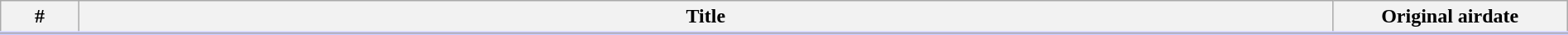<table class="wikitable" style="width:100%; background:#FFF;">
<tr style="border-bottom: 3px solid #CCF">
<th width="5%">#</th>
<th>Title</th>
<th width="15%">Original airdate</th>
</tr>
<tr>
</tr>
</table>
